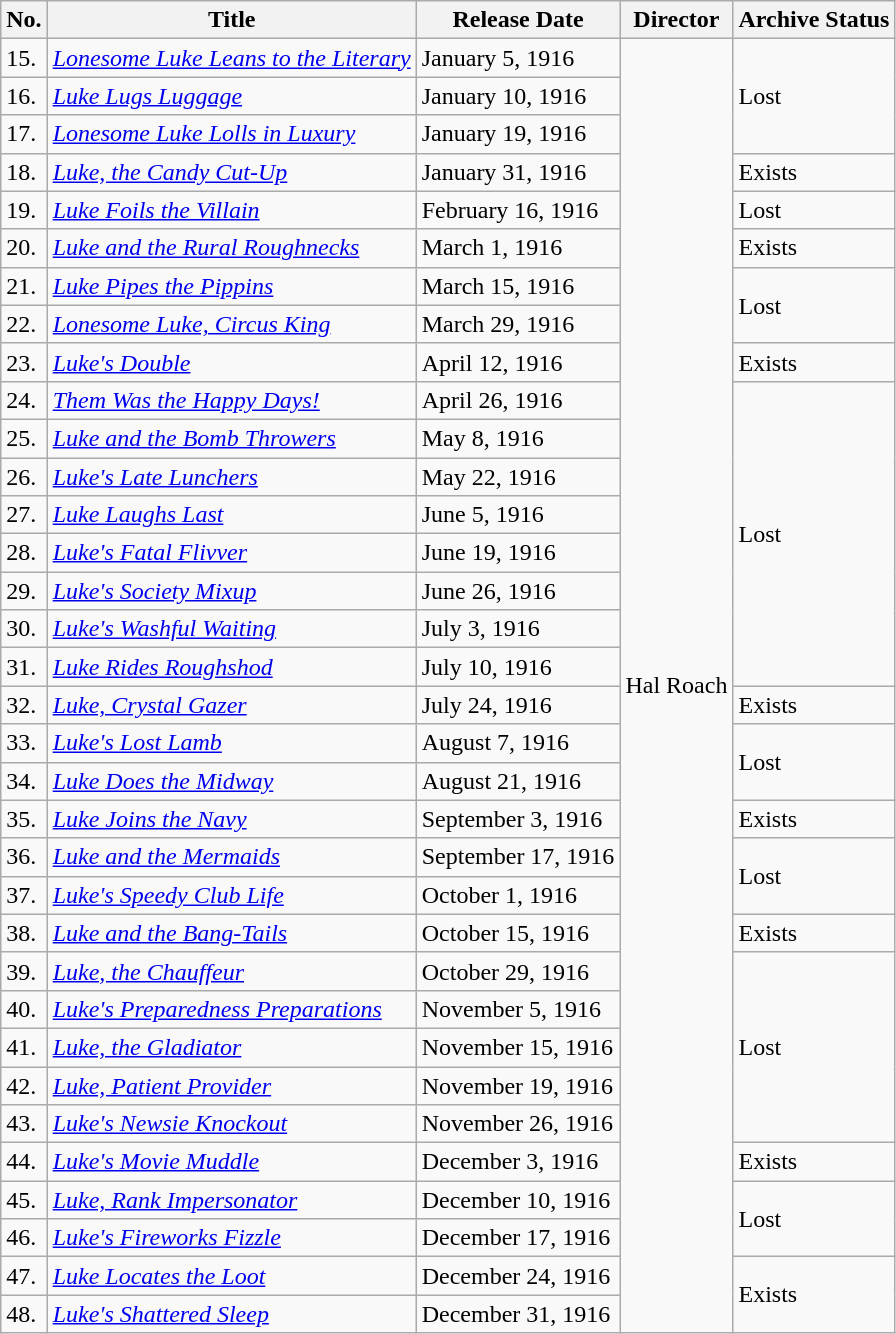<table class="wikitable">
<tr>
<th>No.</th>
<th>Title</th>
<th>Release Date</th>
<th>Director</th>
<th>Archive Status</th>
</tr>
<tr>
<td>15.</td>
<td><em><a href='#'>Lonesome Luke Leans to the Literary</a></em></td>
<td>January 5, 1916</td>
<td rowspan="34">Hal Roach</td>
<td rowspan="3">Lost</td>
</tr>
<tr>
<td>16.</td>
<td><em><a href='#'>Luke Lugs Luggage</a></em></td>
<td>January 10, 1916</td>
</tr>
<tr>
<td>17.</td>
<td><em><a href='#'>Lonesome Luke Lolls in Luxury</a></em></td>
<td>January 19, 1916</td>
</tr>
<tr>
<td>18.</td>
<td><em><a href='#'>Luke, the Candy Cut-Up</a></em></td>
<td>January 31, 1916</td>
<td>Exists</td>
</tr>
<tr>
<td>19.</td>
<td><em><a href='#'>Luke Foils the Villain</a></em></td>
<td>February 16, 1916</td>
<td>Lost</td>
</tr>
<tr>
<td>20.</td>
<td><em><a href='#'>Luke and the Rural Roughnecks</a></em></td>
<td>March 1, 1916</td>
<td>Exists</td>
</tr>
<tr>
<td>21.</td>
<td><em><a href='#'>Luke Pipes the Pippins</a></em></td>
<td>March 15, 1916</td>
<td rowspan="2">Lost</td>
</tr>
<tr>
<td>22.</td>
<td><em><a href='#'>Lonesome Luke, Circus King</a></em></td>
<td>March 29, 1916</td>
</tr>
<tr>
<td>23.</td>
<td><em><a href='#'>Luke's Double</a></em></td>
<td>April 12, 1916</td>
<td>Exists</td>
</tr>
<tr>
<td>24.</td>
<td><em><a href='#'>Them Was the Happy Days!</a></em></td>
<td>April 26, 1916</td>
<td rowspan="8">Lost</td>
</tr>
<tr>
<td>25.</td>
<td><em><a href='#'>Luke and the Bomb Throwers</a></em></td>
<td>May 8, 1916</td>
</tr>
<tr>
<td>26.</td>
<td><em><a href='#'>Luke's Late Lunchers</a></em></td>
<td>May 22, 1916</td>
</tr>
<tr>
<td>27.</td>
<td><em><a href='#'>Luke Laughs Last</a></em></td>
<td>June 5, 1916</td>
</tr>
<tr>
<td>28.</td>
<td><em><a href='#'>Luke's Fatal Flivver</a></em></td>
<td>June 19, 1916</td>
</tr>
<tr>
<td>29.</td>
<td><em><a href='#'>Luke's Society Mixup</a></em></td>
<td>June 26, 1916</td>
</tr>
<tr>
<td>30.</td>
<td><em><a href='#'>Luke's Washful Waiting</a></em></td>
<td>July 3, 1916</td>
</tr>
<tr>
<td>31.</td>
<td><em><a href='#'>Luke Rides Roughshod</a></em></td>
<td>July 10, 1916</td>
</tr>
<tr>
<td>32.</td>
<td><em><a href='#'>Luke, Crystal Gazer</a></em></td>
<td>July 24, 1916</td>
<td>Exists</td>
</tr>
<tr>
<td>33.</td>
<td><em><a href='#'>Luke's Lost Lamb</a></em></td>
<td>August 7, 1916</td>
<td rowspan="2">Lost</td>
</tr>
<tr>
<td>34.</td>
<td><em><a href='#'>Luke Does the Midway</a></em></td>
<td>August 21, 1916</td>
</tr>
<tr>
<td>35.</td>
<td><em><a href='#'>Luke Joins the Navy</a></em></td>
<td>September 3, 1916</td>
<td>Exists</td>
</tr>
<tr>
<td>36.</td>
<td><em><a href='#'>Luke and the Mermaids</a></em></td>
<td>September 17, 1916</td>
<td rowspan="2">Lost</td>
</tr>
<tr>
<td>37.</td>
<td><em><a href='#'>Luke's Speedy Club Life</a></em></td>
<td>October 1, 1916</td>
</tr>
<tr>
<td>38.</td>
<td><em><a href='#'>Luke and the Bang-Tails</a></em></td>
<td>October 15, 1916</td>
<td>Exists</td>
</tr>
<tr>
<td>39.</td>
<td><em><a href='#'>Luke, the Chauffeur</a></em></td>
<td>October 29, 1916</td>
<td rowspan="5">Lost</td>
</tr>
<tr>
<td>40.</td>
<td><em><a href='#'>Luke's Preparedness Preparations</a></em></td>
<td>November 5, 1916</td>
</tr>
<tr>
<td>41.</td>
<td><em><a href='#'>Luke, the Gladiator</a></em></td>
<td>November 15, 1916</td>
</tr>
<tr>
<td>42.</td>
<td><em><a href='#'>Luke, Patient Provider</a></em></td>
<td>November 19, 1916</td>
</tr>
<tr>
<td>43.</td>
<td><em><a href='#'>Luke's Newsie Knockout</a></em></td>
<td>November 26, 1916</td>
</tr>
<tr>
<td>44.</td>
<td><em><a href='#'>Luke's Movie Muddle</a></em></td>
<td>December 3, 1916</td>
<td>Exists</td>
</tr>
<tr>
<td>45.</td>
<td><em><a href='#'>Luke, Rank Impersonator</a></em></td>
<td>December 10, 1916</td>
<td rowspan="2">Lost</td>
</tr>
<tr>
<td>46.</td>
<td><em><a href='#'>Luke's Fireworks Fizzle</a></em></td>
<td>December 17, 1916</td>
</tr>
<tr>
<td>47.</td>
<td><em><a href='#'>Luke Locates the Loot</a></em></td>
<td>December 24, 1916</td>
<td rowspan="2">Exists</td>
</tr>
<tr>
<td>48.</td>
<td><em><a href='#'>Luke's Shattered Sleep</a></em></td>
<td>December 31, 1916</td>
</tr>
</table>
